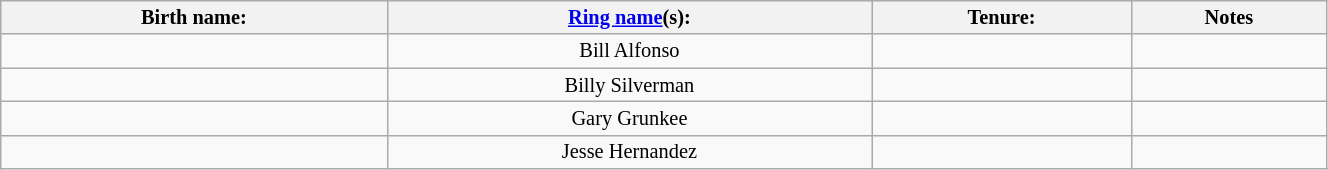<table class="sortable wikitable" style="font-size:85%; text-align:center; width:70%;">
<tr>
<th>Birth name:</th>
<th><a href='#'>Ring name</a>(s):</th>
<th>Tenure:</th>
<th>Notes</th>
</tr>
<tr>
<td></td>
<td>Bill Alfonso</td>
<td sort></td>
<td></td>
</tr>
<tr>
<td></td>
<td>Billy Silverman</td>
<td sort></td>
<td></td>
</tr>
<tr>
<td></td>
<td>Gary Grunkee</td>
<td sort></td>
<td></td>
</tr>
<tr>
<td></td>
<td>Jesse Hernandez</td>
<td sort></td>
<td></td>
</tr>
</table>
